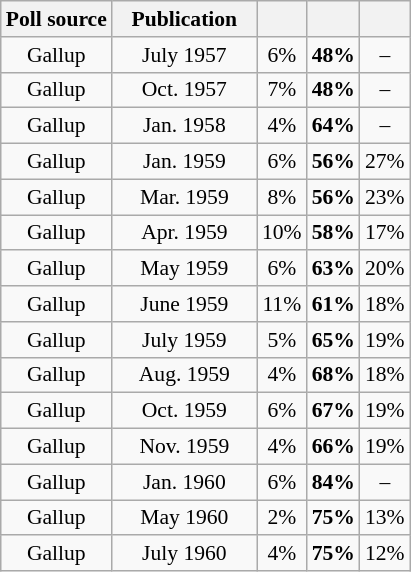<table class="wikitable" style="font-size:90%;text-align:center;">
<tr>
<th>Poll source</th>
<th style="width:90px;">Publication</th>
<th></th>
<th></th>
<th></th>
</tr>
<tr>
<td>Gallup</td>
<td>July 1957</td>
<td>6%</td>
<td><strong>48%</strong></td>
<td>–</td>
</tr>
<tr>
<td>Gallup</td>
<td>Oct. 1957</td>
<td>7%</td>
<td><strong>48%</strong></td>
<td>–</td>
</tr>
<tr>
<td>Gallup</td>
<td>Jan. 1958</td>
<td>4%</td>
<td><strong>64%</strong></td>
<td>–</td>
</tr>
<tr>
<td>Gallup</td>
<td>Jan. 1959</td>
<td>6%</td>
<td><strong>56%</strong></td>
<td>27%</td>
</tr>
<tr>
<td>Gallup</td>
<td>Mar. 1959</td>
<td>8%</td>
<td><strong>56%</strong></td>
<td>23%</td>
</tr>
<tr>
<td>Gallup</td>
<td>Apr. 1959</td>
<td>10%</td>
<td><strong>58%</strong></td>
<td>17%</td>
</tr>
<tr>
<td>Gallup</td>
<td>May 1959</td>
<td>6%</td>
<td><strong>63%</strong></td>
<td>20%</td>
</tr>
<tr>
<td>Gallup</td>
<td>June 1959</td>
<td>11%</td>
<td><strong>61%</strong></td>
<td>18%</td>
</tr>
<tr>
<td>Gallup</td>
<td>July 1959</td>
<td>5%</td>
<td><strong>65%</strong></td>
<td>19%</td>
</tr>
<tr>
<td>Gallup</td>
<td>Aug. 1959</td>
<td>4%</td>
<td><strong>68%</strong></td>
<td>18%</td>
</tr>
<tr>
<td>Gallup</td>
<td>Oct. 1959</td>
<td>6%</td>
<td><strong>67%</strong></td>
<td>19%</td>
</tr>
<tr>
<td>Gallup</td>
<td>Nov. 1959</td>
<td>4%</td>
<td><strong>66%</strong></td>
<td>19%</td>
</tr>
<tr>
<td>Gallup</td>
<td>Jan. 1960</td>
<td>6%</td>
<td><strong>84%</strong></td>
<td>–</td>
</tr>
<tr>
<td>Gallup</td>
<td>May 1960</td>
<td>2%</td>
<td><strong>75%</strong></td>
<td>13%</td>
</tr>
<tr>
<td>Gallup</td>
<td>July 1960</td>
<td>4%</td>
<td><strong>75%</strong></td>
<td>12%</td>
</tr>
</table>
